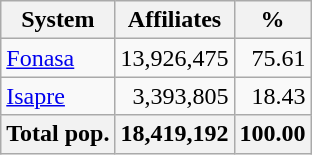<table class="wikitable">
<tr>
<th>System</th>
<th>Affiliates</th>
<th>%</th>
</tr>
<tr>
<td><a href='#'>Fonasa</a></td>
<td style="text-align:right;">13,926,475</td>
<td style="text-align:right;">75.61</td>
</tr>
<tr>
<td><a href='#'>Isapre</a></td>
<td style="text-align:right;">3,393,805</td>
<td style="text-align:right;">18.43</td>
</tr>
<tr>
<th>Total pop.</th>
<th style="text-align:right;">18,419,192</th>
<th style="text-align:right;">100.00</th>
</tr>
</table>
